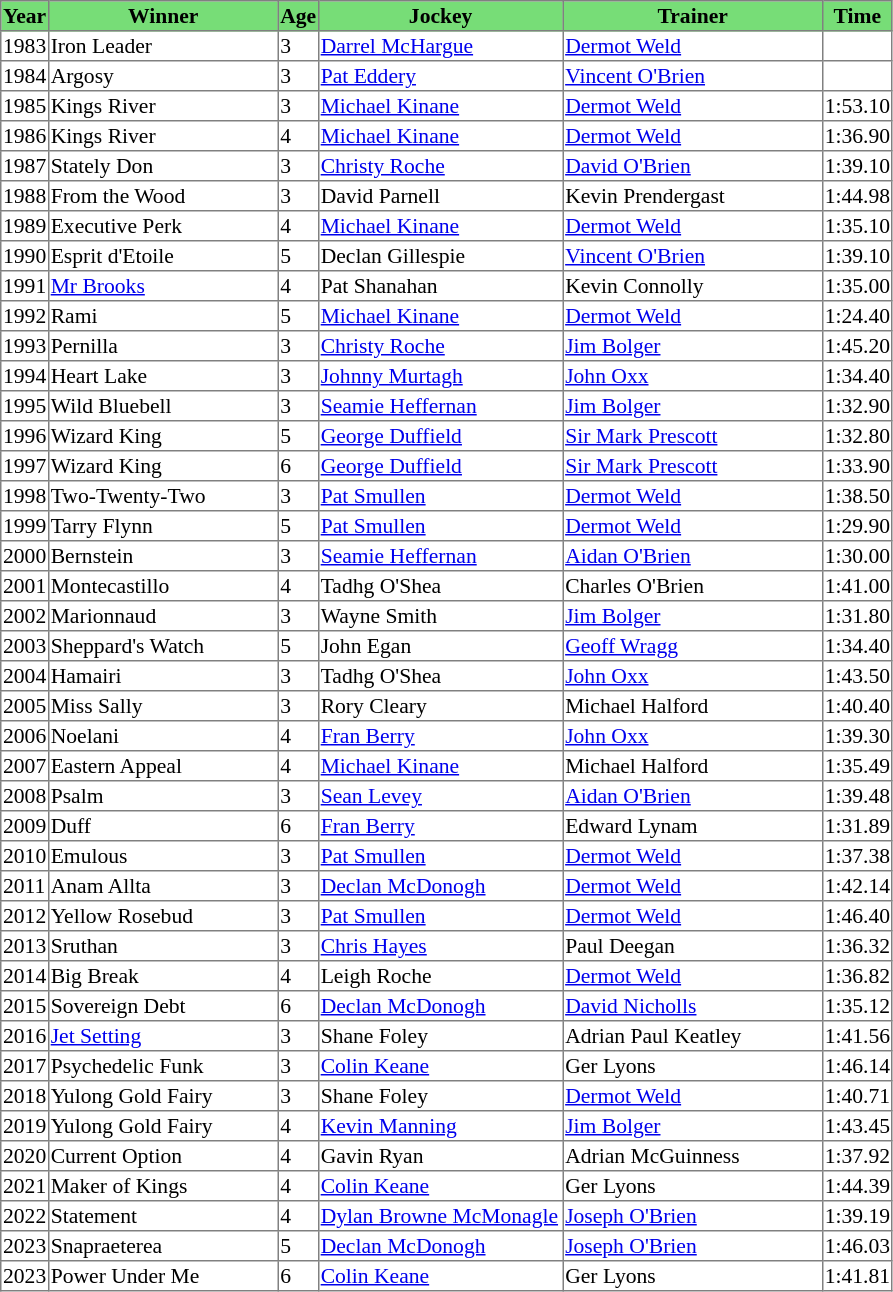<table class = "sortable" | border="1" style="border-collapse: collapse; font-size:90%">
<tr bgcolor="#77dd77" align="center">
<th>Year</th>
<th>Winner</th>
<th>Age</th>
<th>Jockey</th>
<th>Trainer</th>
<th>Time</th>
</tr>
<tr>
<td>1983</td>
<td width=150px>Iron Leader</td>
<td>3</td>
<td width=160px><a href='#'>Darrel McHargue</a></td>
<td width=170px><a href='#'>Dermot Weld</a></td>
<td></td>
</tr>
<tr>
<td>1984</td>
<td>Argosy</td>
<td>3</td>
<td><a href='#'>Pat Eddery</a></td>
<td><a href='#'>Vincent O'Brien</a></td>
<td></td>
</tr>
<tr>
<td>1985</td>
<td>Kings River</td>
<td>3</td>
<td><a href='#'>Michael Kinane</a></td>
<td><a href='#'>Dermot Weld</a></td>
<td>1:53.10</td>
</tr>
<tr>
<td>1986</td>
<td>Kings River</td>
<td>4</td>
<td><a href='#'>Michael Kinane</a></td>
<td><a href='#'>Dermot Weld</a></td>
<td>1:36.90</td>
</tr>
<tr>
<td>1987</td>
<td>Stately Don</td>
<td>3</td>
<td><a href='#'>Christy Roche</a></td>
<td><a href='#'>David O'Brien</a></td>
<td>1:39.10</td>
</tr>
<tr>
<td>1988</td>
<td>From the Wood</td>
<td>3</td>
<td>David Parnell</td>
<td>Kevin Prendergast</td>
<td>1:44.98</td>
</tr>
<tr>
<td>1989</td>
<td>Executive Perk</td>
<td>4</td>
<td><a href='#'>Michael Kinane</a></td>
<td><a href='#'>Dermot Weld</a></td>
<td>1:35.10</td>
</tr>
<tr>
<td>1990</td>
<td>Esprit d'Etoile</td>
<td>5</td>
<td>Declan Gillespie</td>
<td><a href='#'>Vincent O'Brien</a></td>
<td>1:39.10</td>
</tr>
<tr>
<td>1991</td>
<td><a href='#'>Mr Brooks</a></td>
<td>4</td>
<td>Pat Shanahan</td>
<td>Kevin Connolly</td>
<td>1:35.00</td>
</tr>
<tr>
<td>1992</td>
<td>Rami</td>
<td>5</td>
<td><a href='#'>Michael Kinane</a></td>
<td><a href='#'>Dermot Weld</a></td>
<td>1:24.40</td>
</tr>
<tr>
<td>1993</td>
<td>Pernilla</td>
<td>3</td>
<td><a href='#'>Christy Roche</a></td>
<td><a href='#'>Jim Bolger</a></td>
<td>1:45.20</td>
</tr>
<tr>
<td>1994</td>
<td>Heart Lake</td>
<td>3</td>
<td><a href='#'>Johnny Murtagh</a></td>
<td><a href='#'>John Oxx</a></td>
<td>1:34.40</td>
</tr>
<tr>
<td>1995</td>
<td>Wild Bluebell</td>
<td>3</td>
<td><a href='#'>Seamie Heffernan</a></td>
<td><a href='#'>Jim Bolger</a></td>
<td>1:32.90</td>
</tr>
<tr>
<td>1996</td>
<td>Wizard King</td>
<td>5</td>
<td><a href='#'>George Duffield</a></td>
<td><a href='#'>Sir Mark Prescott</a></td>
<td>1:32.80</td>
</tr>
<tr>
<td>1997</td>
<td>Wizard King</td>
<td>6</td>
<td><a href='#'>George Duffield</a></td>
<td><a href='#'>Sir Mark Prescott</a></td>
<td>1:33.90</td>
</tr>
<tr>
<td>1998</td>
<td>Two-Twenty-Two</td>
<td>3</td>
<td><a href='#'>Pat Smullen</a></td>
<td><a href='#'>Dermot Weld</a></td>
<td>1:38.50</td>
</tr>
<tr>
<td>1999</td>
<td>Tarry Flynn</td>
<td>5</td>
<td><a href='#'>Pat Smullen</a></td>
<td><a href='#'>Dermot Weld</a></td>
<td>1:29.90</td>
</tr>
<tr>
<td>2000</td>
<td>Bernstein</td>
<td>3</td>
<td><a href='#'>Seamie Heffernan</a></td>
<td><a href='#'>Aidan O'Brien</a></td>
<td>1:30.00</td>
</tr>
<tr>
<td>2001</td>
<td>Montecastillo</td>
<td>4</td>
<td>Tadhg O'Shea</td>
<td>Charles O'Brien</td>
<td>1:41.00</td>
</tr>
<tr>
<td>2002</td>
<td>Marionnaud</td>
<td>3</td>
<td>Wayne Smith</td>
<td><a href='#'>Jim Bolger</a></td>
<td>1:31.80</td>
</tr>
<tr>
<td>2003</td>
<td>Sheppard's Watch</td>
<td>5</td>
<td>John Egan</td>
<td><a href='#'>Geoff Wragg</a></td>
<td>1:34.40</td>
</tr>
<tr>
<td>2004</td>
<td>Hamairi</td>
<td>3</td>
<td>Tadhg O'Shea</td>
<td><a href='#'>John Oxx</a></td>
<td>1:43.50</td>
</tr>
<tr>
<td>2005</td>
<td>Miss Sally</td>
<td>3</td>
<td>Rory Cleary</td>
<td>Michael Halford</td>
<td>1:40.40</td>
</tr>
<tr>
<td>2006</td>
<td>Noelani</td>
<td>4</td>
<td><a href='#'>Fran Berry</a></td>
<td><a href='#'>John Oxx</a></td>
<td>1:39.30</td>
</tr>
<tr>
<td>2007</td>
<td>Eastern Appeal</td>
<td>4</td>
<td><a href='#'>Michael Kinane</a></td>
<td>Michael Halford</td>
<td>1:35.49</td>
</tr>
<tr>
<td>2008</td>
<td>Psalm</td>
<td>3</td>
<td><a href='#'>Sean Levey</a></td>
<td><a href='#'>Aidan O'Brien</a></td>
<td>1:39.48</td>
</tr>
<tr>
<td>2009</td>
<td>Duff</td>
<td>6</td>
<td><a href='#'>Fran Berry</a></td>
<td>Edward Lynam</td>
<td>1:31.89</td>
</tr>
<tr>
<td>2010</td>
<td>Emulous</td>
<td>3</td>
<td><a href='#'>Pat Smullen</a></td>
<td><a href='#'>Dermot Weld</a></td>
<td>1:37.38</td>
</tr>
<tr>
<td>2011</td>
<td>Anam Allta</td>
<td>3</td>
<td><a href='#'>Declan McDonogh</a></td>
<td><a href='#'>Dermot Weld</a></td>
<td>1:42.14</td>
</tr>
<tr>
<td>2012</td>
<td>Yellow Rosebud</td>
<td>3</td>
<td><a href='#'>Pat Smullen</a></td>
<td><a href='#'>Dermot Weld</a></td>
<td>1:46.40</td>
</tr>
<tr>
<td>2013</td>
<td>Sruthan</td>
<td>3</td>
<td><a href='#'>Chris Hayes</a></td>
<td>Paul Deegan</td>
<td>1:36.32</td>
</tr>
<tr>
<td>2014</td>
<td>Big Break</td>
<td>4</td>
<td>Leigh Roche</td>
<td><a href='#'>Dermot Weld</a></td>
<td>1:36.82</td>
</tr>
<tr>
<td>2015</td>
<td>Sovereign Debt</td>
<td>6</td>
<td><a href='#'>Declan McDonogh</a></td>
<td><a href='#'>David Nicholls</a></td>
<td>1:35.12</td>
</tr>
<tr>
<td>2016</td>
<td><a href='#'>Jet Setting</a></td>
<td>3</td>
<td>Shane Foley</td>
<td>Adrian Paul Keatley</td>
<td>1:41.56</td>
</tr>
<tr>
<td>2017</td>
<td>Psychedelic Funk</td>
<td>3</td>
<td><a href='#'>Colin Keane</a></td>
<td>Ger Lyons</td>
<td>1:46.14</td>
</tr>
<tr>
<td>2018</td>
<td>Yulong Gold Fairy</td>
<td>3</td>
<td>Shane Foley</td>
<td><a href='#'>Dermot Weld</a></td>
<td>1:40.71</td>
</tr>
<tr>
<td>2019</td>
<td>Yulong Gold Fairy</td>
<td>4</td>
<td><a href='#'>Kevin Manning</a></td>
<td><a href='#'>Jim Bolger</a></td>
<td>1:43.45</td>
</tr>
<tr>
<td>2020</td>
<td>Current Option</td>
<td>4</td>
<td>Gavin Ryan</td>
<td>Adrian McGuinness</td>
<td>1:37.92</td>
</tr>
<tr>
<td>2021</td>
<td>Maker of Kings</td>
<td>4</td>
<td><a href='#'>Colin Keane</a></td>
<td>Ger Lyons</td>
<td>1:44.39</td>
</tr>
<tr>
<td>2022</td>
<td>Statement</td>
<td>4</td>
<td><a href='#'>Dylan Browne McMonagle</a></td>
<td><a href='#'>Joseph O'Brien</a></td>
<td>1:39.19</td>
</tr>
<tr>
<td>2023</td>
<td>Snapraeterea</td>
<td>5</td>
<td><a href='#'>Declan McDonogh</a></td>
<td><a href='#'>Joseph O'Brien</a></td>
<td>1:46.03</td>
</tr>
<tr>
<td>2023</td>
<td>Power Under Me</td>
<td>6</td>
<td><a href='#'>Colin Keane</a></td>
<td>Ger Lyons</td>
<td>1:41.81</td>
</tr>
</table>
